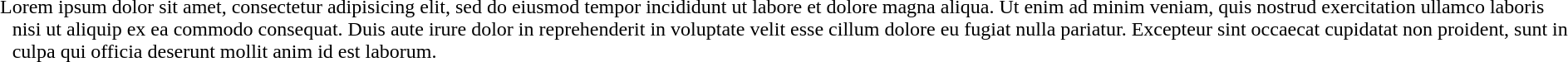<table cellspacing="0" cellpadding="0" border="0">
<tr valign="top">
<td style="vertical-align: text-top"><span>L</span></td>
<td style="vertical-align: text-top"><span>orem ipsum dolor sit amet, consectetur adipisicing elit, sed do eiusmod tempor incididunt ut labore et dolore magna aliqua. Ut enim ad minim veniam, quis nostrud exercitation ullamco laboris nisi ut aliquip ex ea commodo consequat. Duis aute irure dolor in reprehenderit in voluptate velit esse cillum dolore eu fugiat nulla pariatur. Excepteur sint occaecat cupidatat non proident, sunt in culpa qui officia deserunt mollit anim id est laborum.</span></td>
</tr>
</table>
